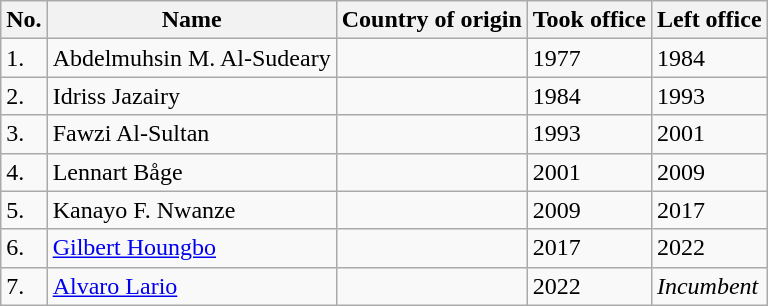<table class="wikitable">
<tr>
<th>No.</th>
<th>Name</th>
<th>Country of origin</th>
<th>Took office</th>
<th>Left office</th>
</tr>
<tr>
<td>1.</td>
<td>Abdelmuhsin M. Al-Sudeary</td>
<td></td>
<td>1977</td>
<td>1984</td>
</tr>
<tr>
<td>2.</td>
<td>Idriss Jazairy</td>
<td></td>
<td>1984</td>
<td>1993</td>
</tr>
<tr>
<td>3.</td>
<td>Fawzi Al-Sultan</td>
<td></td>
<td>1993</td>
<td>2001</td>
</tr>
<tr>
<td>4.</td>
<td>Lennart Båge</td>
<td></td>
<td>2001</td>
<td>2009</td>
</tr>
<tr>
<td>5.</td>
<td>Kanayo F. Nwanze</td>
<td></td>
<td>2009</td>
<td>2017</td>
</tr>
<tr>
<td>6.</td>
<td><a href='#'>Gilbert Houngbo</a></td>
<td></td>
<td>2017</td>
<td>2022</td>
</tr>
<tr>
<td>7.</td>
<td><a href='#'>Alvaro Lario</a></td>
<td></td>
<td>2022</td>
<td><em>Incumbent</em></td>
</tr>
</table>
